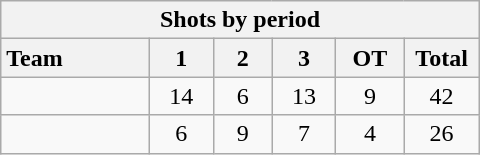<table class="wikitable" style="width:20em; text-align:right;">
<tr>
<th colspan=6>Shots by period</th>
</tr>
<tr>
<th style="width:8em; text-align:left;">Team</th>
<th style="width:3em;">1</th>
<th style="width:3em;">2</th>
<th style="width:3em;">3</th>
<th style="width:3em;">OT</th>
<th style="width:3em;">Total</th>
</tr>
<tr>
<td style="text-align:left;"></td>
<td align=center>14</td>
<td align=center>6</td>
<td align=center>13</td>
<td align=center>9</td>
<td align=center>42</td>
</tr>
<tr>
<td style="text-align:left;"></td>
<td align=center>6</td>
<td align=center>9</td>
<td align=center>7</td>
<td align=center>4</td>
<td align=center>26</td>
</tr>
</table>
